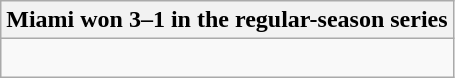<table class="wikitable collapsible collapsed">
<tr>
<th>Miami won 3–1 in the regular-season series</th>
</tr>
<tr>
<td><br>


</td>
</tr>
</table>
